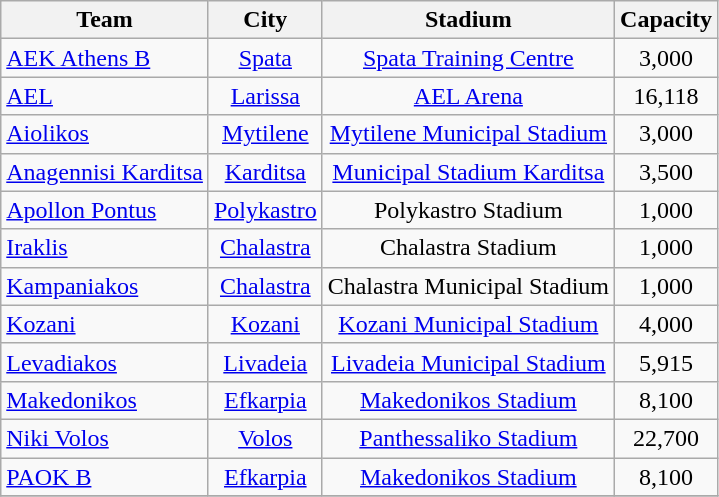<table class="wikitable sortable" style="text-align:center;">
<tr>
<th>Team</th>
<th>City</th>
<th>Stadium</th>
<th>Capacity</th>
</tr>
<tr>
<td style="text-align:left;"><a href='#'>AEK Athens B</a></td>
<td><a href='#'>Spata</a></td>
<td><a href='#'>Spata Training Centre</a></td>
<td align="center">3,000</td>
</tr>
<tr>
<td style="text-align:left;"><a href='#'>AEL</a></td>
<td><a href='#'>Larissa</a></td>
<td><a href='#'>AEL Arena</a></td>
<td align="center">16,118</td>
</tr>
<tr>
<td style="text-align:left;"><a href='#'>Aiolikos</a></td>
<td><a href='#'>Mytilene</a></td>
<td><a href='#'>Μytilene Municipal Stadium</a></td>
<td align="center">3,000</td>
</tr>
<tr>
<td style="text-align:left;"><a href='#'>Anagennisi Karditsa</a></td>
<td><a href='#'>Karditsa</a></td>
<td><a href='#'>Municipal Stadium Karditsa</a></td>
<td align="center">3,500</td>
</tr>
<tr>
<td style="text-align:left;"><a href='#'>Apollon Pontus</a></td>
<td><a href='#'>Polykastro</a></td>
<td>Polykastro Stadium</td>
<td align="center">1,000</td>
</tr>
<tr>
<td style="text-align:left;"><a href='#'>Iraklis</a></td>
<td><a href='#'>Chalastra</a></td>
<td>Chalastra Stadium</td>
<td align="center">1,000</td>
</tr>
<tr>
<td style="text-align:left;"><a href='#'>Kampaniakos</a></td>
<td><a href='#'>Chalastra</a></td>
<td>Chalastra Municipal Stadium</td>
<td style="text-align:center;">1,000</td>
</tr>
<tr>
<td style="text-align:left;"><a href='#'>Kozani</a></td>
<td><a href='#'>Kozani</a></td>
<td><a href='#'>Kozani Municipal Stadium</a></td>
<td align="center">4,000</td>
</tr>
<tr>
<td style="text-align:left;"><a href='#'>Levadiakos</a></td>
<td><a href='#'>Livadeia</a></td>
<td><a href='#'>Livadeia Municipal Stadium</a></td>
<td align="center">5,915</td>
</tr>
<tr>
<td style="text-align:left;"><a href='#'>Makedonikos</a></td>
<td><a href='#'>Efkarpia</a></td>
<td><a href='#'>Makedonikos Stadium</a></td>
<td align="center">8,100</td>
</tr>
<tr>
<td style="text-align:left;"><a href='#'>Niki Volos</a></td>
<td><a href='#'>Volos</a></td>
<td><a href='#'>Panthessaliko Stadium</a></td>
<td align="center">22,700</td>
</tr>
<tr>
<td style="text-align:left;"><a href='#'>PAOK B</a></td>
<td><a href='#'>Efkarpia</a></td>
<td><a href='#'>Makedonikos Stadium</a></td>
<td align="center">8,100</td>
</tr>
<tr>
</tr>
</table>
